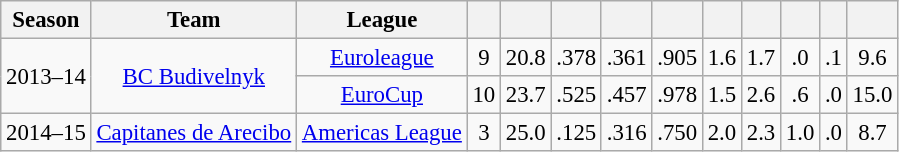<table class="wikitable sortable" style="font-size:95%; text-align:center;">
<tr>
<th>Season</th>
<th>Team</th>
<th>League</th>
<th></th>
<th></th>
<th></th>
<th></th>
<th></th>
<th></th>
<th></th>
<th></th>
<th></th>
<th></th>
</tr>
<tr>
<td rowspan="2">2013–14</td>
<td rowspan="2"><a href='#'>BC Budivelnyk</a></td>
<td><a href='#'>Euroleague</a></td>
<td>9</td>
<td>20.8</td>
<td>.378</td>
<td>.361</td>
<td>.905</td>
<td>1.6</td>
<td>1.7</td>
<td>.0</td>
<td>.1</td>
<td>9.6</td>
</tr>
<tr>
<td><a href='#'>EuroCup</a></td>
<td>10</td>
<td>23.7</td>
<td>.525</td>
<td>.457</td>
<td>.978</td>
<td>1.5</td>
<td>2.6</td>
<td>.6</td>
<td>.0</td>
<td>15.0</td>
</tr>
<tr>
<td>2014–15</td>
<td><a href='#'>Capitanes de Arecibo</a></td>
<td><a href='#'>Americas League</a></td>
<td>3</td>
<td>25.0</td>
<td>.125</td>
<td>.316</td>
<td>.750</td>
<td>2.0</td>
<td>2.3</td>
<td>1.0</td>
<td>.0</td>
<td>8.7</td>
</tr>
</table>
